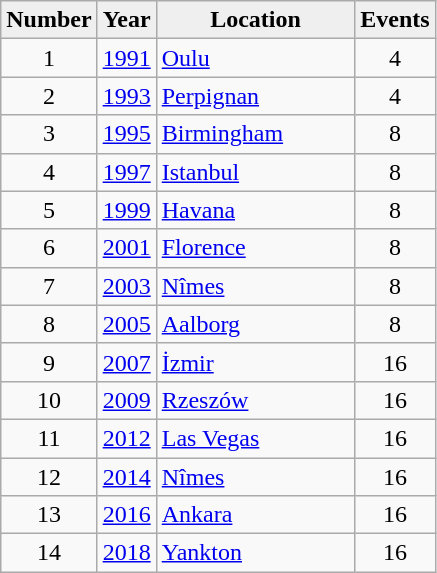<table class="wikitable">
<tr>
<th scope="col" !  style="width:25px; background:#efefef;">Number</th>
<th scope="col" !  style="width:25px; background:#efefef;">Year</th>
<th scope="col" !  style="width:125px; background:#efefef;">Location</th>
<th scope="col" !  style="width:25px; background:#efefef;">Events</th>
</tr>
<tr>
<td align=center>1</td>
<td><a href='#'>1991</a></td>
<td> <a href='#'>Oulu</a></td>
<td align=center>4</td>
</tr>
<tr>
<td align=center>2</td>
<td><a href='#'>1993</a></td>
<td> <a href='#'>Perpignan</a></td>
<td align=center>4</td>
</tr>
<tr>
<td align=center>3</td>
<td><a href='#'>1995</a></td>
<td> <a href='#'>Birmingham</a></td>
<td align=center>8</td>
</tr>
<tr>
<td align=center>4</td>
<td><a href='#'>1997</a></td>
<td> <a href='#'>Istanbul</a></td>
<td align=center>8</td>
</tr>
<tr>
<td align=center>5</td>
<td><a href='#'>1999</a></td>
<td> <a href='#'>Havana</a></td>
<td align=center>8</td>
</tr>
<tr>
<td align=center>6</td>
<td><a href='#'>2001</a></td>
<td> <a href='#'>Florence</a></td>
<td align=center>8</td>
</tr>
<tr>
<td align=center>7</td>
<td><a href='#'>2003</a></td>
<td> <a href='#'>Nîmes</a></td>
<td align=center>8</td>
</tr>
<tr>
<td align=center>8</td>
<td><a href='#'>2005</a></td>
<td> <a href='#'>Aalborg</a></td>
<td align=center>8</td>
</tr>
<tr>
<td align=center>9</td>
<td><a href='#'>2007</a></td>
<td> <a href='#'>İzmir</a></td>
<td align=center>16</td>
</tr>
<tr>
<td align=center>10</td>
<td><a href='#'>2009</a></td>
<td> <a href='#'>Rzeszów</a></td>
<td align=center>16</td>
</tr>
<tr>
<td align=center>11</td>
<td><a href='#'>2012</a></td>
<td> <a href='#'>Las Vegas</a></td>
<td align=center>16</td>
</tr>
<tr>
<td align=center>12</td>
<td><a href='#'>2014</a></td>
<td> <a href='#'>Nîmes</a></td>
<td align=center>16</td>
</tr>
<tr>
<td align=center>13</td>
<td><a href='#'>2016</a></td>
<td> <a href='#'>Ankara</a></td>
<td align=center>16</td>
</tr>
<tr>
<td align=center>14</td>
<td><a href='#'>2018</a></td>
<td> <a href='#'>Yankton</a></td>
<td align=center>16</td>
</tr>
</table>
